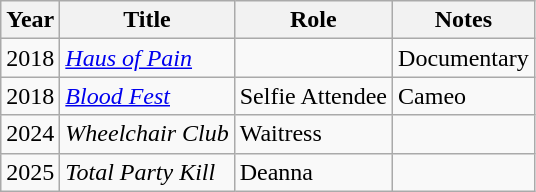<table class="wikitable sortable plainrowheaders">
<tr>
<th>Year</th>
<th>Title</th>
<th>Role</th>
<th class="unsortable">Notes</th>
</tr>
<tr>
<td>2018</td>
<td><em><a href='#'>Haus of Pain</a></em></td>
<td></td>
<td>Documentary</td>
</tr>
<tr>
<td>2018</td>
<td><em><a href='#'>Blood Fest</a></em></td>
<td>Selfie Attendee</td>
<td>Cameo</td>
</tr>
<tr>
<td>2024</td>
<td><em>Wheelchair Club</em></td>
<td>Waitress</td>
<td></td>
</tr>
<tr>
<td>2025</td>
<td><em>Total Party Kill</em></td>
<td>Deanna</td>
<td></td>
</tr>
</table>
